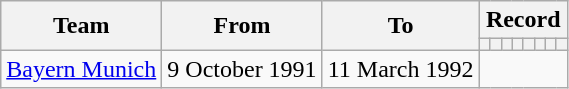<table class="wikitable" style="text-align: center">
<tr>
<th rowspan="2">Team</th>
<th rowspan="2">From</th>
<th rowspan="2">To</th>
<th colspan="8">Record</th>
</tr>
<tr>
<th></th>
<th></th>
<th></th>
<th></th>
<th></th>
<th></th>
<th></th>
<th></th>
</tr>
<tr>
<td><a href='#'>Bayern Munich</a></td>
<td>9 October 1991</td>
<td>11 March 1992<br></td>
</tr>
</table>
